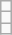<table class="wikitable style=" text-align:center; font-size: 110%;">
<tr>
<td></td>
</tr>
<tr>
<td></td>
</tr>
<tr>
<td></td>
</tr>
</table>
